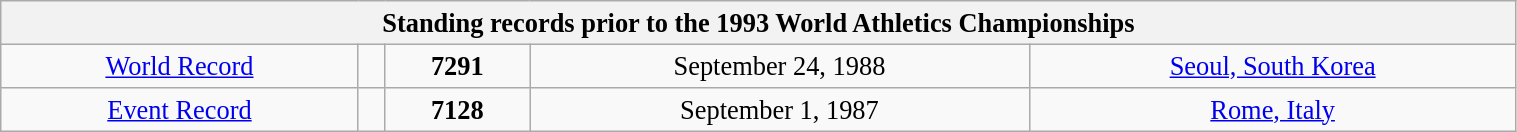<table class="wikitable" style=" text-align:center; font-size:110%;" width="80%">
<tr>
<th colspan="5">Standing records prior to the 1993 World Athletics Championships</th>
</tr>
<tr>
<td><a href='#'>World Record</a></td>
<td></td>
<td><strong>7291</strong></td>
<td>September 24, 1988</td>
<td> <a href='#'>Seoul, South Korea</a></td>
</tr>
<tr>
<td><a href='#'>Event Record</a></td>
<td></td>
<td><strong>7128</strong></td>
<td>September 1, 1987</td>
<td> <a href='#'>Rome, Italy</a></td>
</tr>
</table>
